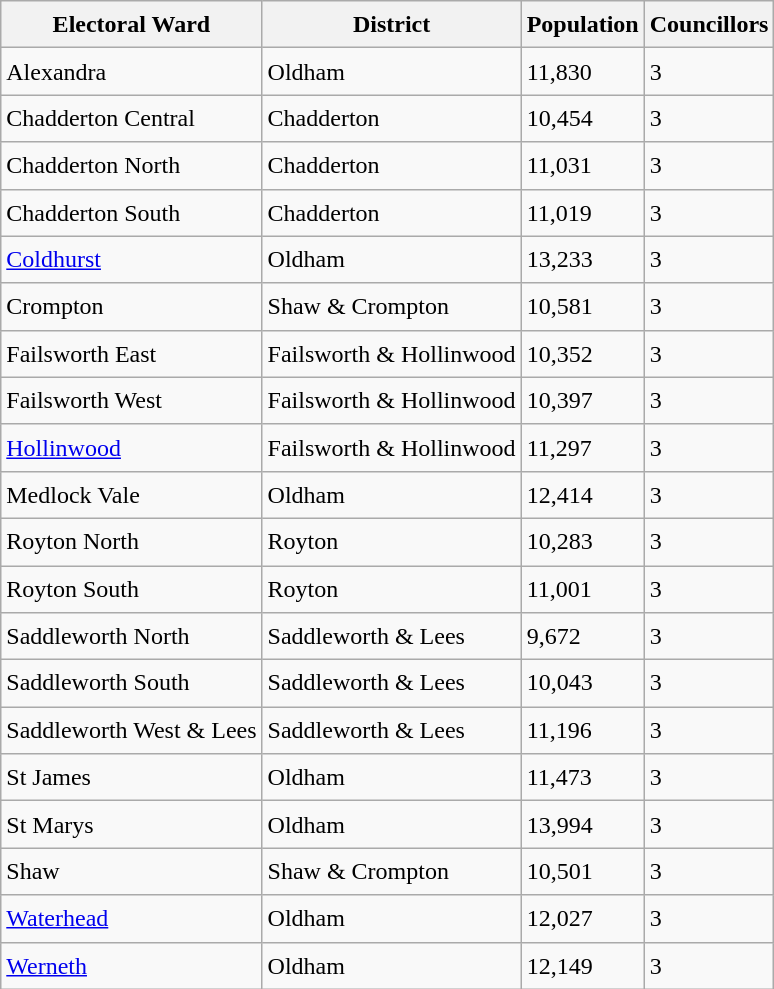<table class="wikitable sortable" style="width:280; border:0; text-align:left; line-height:150%;">
<tr>
<th>Electoral Ward</th>
<th>District</th>
<th>Population</th>
<th>Councillors</th>
</tr>
<tr>
<td>Alexandra</td>
<td>Oldham</td>
<td>11,830</td>
<td>3</td>
</tr>
<tr>
<td>Chadderton Central</td>
<td>Chadderton</td>
<td>10,454</td>
<td>3</td>
</tr>
<tr>
<td>Chadderton North</td>
<td>Chadderton</td>
<td>11,031</td>
<td>3</td>
</tr>
<tr>
<td>Chadderton South</td>
<td>Chadderton</td>
<td>11,019</td>
<td>3</td>
</tr>
<tr>
<td><a href='#'>Coldhurst</a></td>
<td>Oldham</td>
<td>13,233</td>
<td>3</td>
</tr>
<tr>
<td>Crompton</td>
<td>Shaw & Crompton</td>
<td>10,581</td>
<td>3</td>
</tr>
<tr>
<td>Failsworth East</td>
<td>Failsworth & Hollinwood</td>
<td>10,352</td>
<td>3</td>
</tr>
<tr>
<td>Failsworth West</td>
<td>Failsworth & Hollinwood</td>
<td>10,397</td>
<td>3</td>
</tr>
<tr>
<td><a href='#'>Hollinwood</a></td>
<td>Failsworth & Hollinwood</td>
<td>11,297</td>
<td>3</td>
</tr>
<tr>
<td>Medlock Vale</td>
<td>Oldham</td>
<td>12,414</td>
<td>3</td>
</tr>
<tr>
<td>Royton North</td>
<td>Royton</td>
<td>10,283</td>
<td>3</td>
</tr>
<tr>
<td>Royton South</td>
<td>Royton</td>
<td>11,001</td>
<td>3</td>
</tr>
<tr>
<td>Saddleworth North</td>
<td>Saddleworth & Lees</td>
<td>9,672</td>
<td>3</td>
</tr>
<tr>
<td>Saddleworth South</td>
<td>Saddleworth & Lees</td>
<td>10,043</td>
<td>3</td>
</tr>
<tr>
<td>Saddleworth West & Lees</td>
<td>Saddleworth & Lees</td>
<td>11,196</td>
<td>3</td>
</tr>
<tr>
<td>St James</td>
<td>Oldham</td>
<td>11,473</td>
<td>3</td>
</tr>
<tr>
<td>St Marys</td>
<td>Oldham</td>
<td>13,994</td>
<td>3</td>
</tr>
<tr>
<td>Shaw</td>
<td>Shaw & Crompton</td>
<td>10,501</td>
<td>3</td>
</tr>
<tr>
<td><a href='#'>Waterhead</a></td>
<td>Oldham</td>
<td>12,027</td>
<td>3</td>
</tr>
<tr>
<td><a href='#'>Werneth</a></td>
<td>Oldham</td>
<td>12,149</td>
<td>3</td>
</tr>
<tr>
</tr>
</table>
